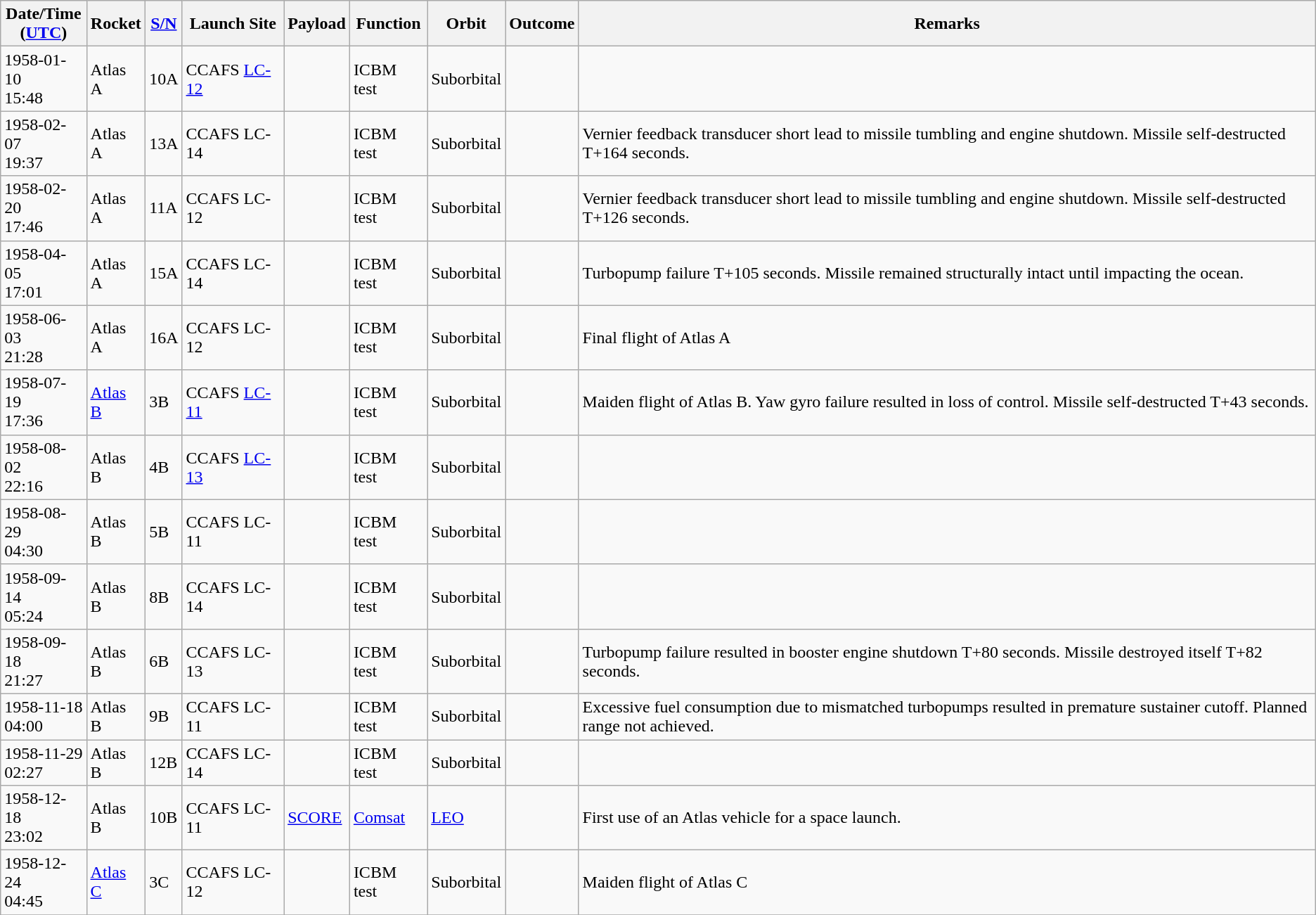<table class="wikitable" style="margin: 1em 1em 1em 0";>
<tr>
<th>Date/Time<br>(<a href='#'>UTC</a>)</th>
<th>Rocket</th>
<th><a href='#'>S/N</a></th>
<th>Launch Site</th>
<th>Payload</th>
<th>Function</th>
<th>Orbit</th>
<th>Outcome</th>
<th>Remarks</th>
</tr>
<tr>
<td>1958-01-10<br>15:48</td>
<td>Atlas A</td>
<td>10A</td>
<td>CCAFS <a href='#'>LC-12</a></td>
<td></td>
<td>ICBM test</td>
<td>Suborbital</td>
<td></td>
<td></td>
</tr>
<tr>
<td>1958-02-07<br>19:37</td>
<td>Atlas A</td>
<td>13A</td>
<td>CCAFS LC-14</td>
<td></td>
<td>ICBM test</td>
<td>Suborbital</td>
<td></td>
<td>Vernier feedback transducer short lead to missile tumbling and engine shutdown. Missile self-destructed T+164 seconds.</td>
</tr>
<tr>
<td>1958-02-20<br>17:46</td>
<td>Atlas A</td>
<td>11A</td>
<td>CCAFS LC-12</td>
<td></td>
<td>ICBM test</td>
<td>Suborbital</td>
<td></td>
<td>Vernier feedback transducer short lead to missile tumbling and engine shutdown. Missile self-destructed T+126 seconds.</td>
</tr>
<tr>
<td>1958-04-05<br>17:01</td>
<td>Atlas A</td>
<td>15A</td>
<td>CCAFS LC-14</td>
<td></td>
<td>ICBM test</td>
<td>Suborbital</td>
<td></td>
<td>Turbopump failure T+105 seconds. Missile remained structurally intact until impacting the ocean.</td>
</tr>
<tr>
<td>1958-06-03<br>21:28</td>
<td>Atlas A</td>
<td>16A</td>
<td>CCAFS LC-12</td>
<td></td>
<td>ICBM test</td>
<td>Suborbital</td>
<td></td>
<td>Final flight of Atlas A</td>
</tr>
<tr>
<td>1958-07-19<br>17:36</td>
<td><a href='#'>Atlas B</a></td>
<td>3B</td>
<td>CCAFS <a href='#'>LC-11</a></td>
<td></td>
<td>ICBM test</td>
<td>Suborbital</td>
<td></td>
<td>Maiden flight of Atlas B. Yaw gyro failure resulted in loss of control. Missile self-destructed T+43 seconds.</td>
</tr>
<tr>
<td>1958-08-02<br>22:16</td>
<td>Atlas B</td>
<td>4B</td>
<td>CCAFS <a href='#'>LC-13</a></td>
<td></td>
<td>ICBM test</td>
<td>Suborbital</td>
<td></td>
<td></td>
</tr>
<tr>
<td>1958-08-29<br>04:30</td>
<td>Atlas B</td>
<td>5B</td>
<td>CCAFS LC-11</td>
<td></td>
<td>ICBM test</td>
<td>Suborbital</td>
<td></td>
<td></td>
</tr>
<tr>
<td>1958-09-14<br>05:24</td>
<td>Atlas B</td>
<td>8B</td>
<td>CCAFS LC-14</td>
<td></td>
<td>ICBM test</td>
<td>Suborbital</td>
<td></td>
<td></td>
</tr>
<tr>
<td>1958-09-18<br>21:27</td>
<td>Atlas B</td>
<td>6B</td>
<td>CCAFS LC-13</td>
<td></td>
<td>ICBM test</td>
<td>Suborbital</td>
<td></td>
<td>Turbopump failure resulted in booster engine shutdown T+80 seconds. Missile destroyed itself T+82 seconds.</td>
</tr>
<tr>
<td>1958-11-18<br>04:00</td>
<td>Atlas B</td>
<td>9B</td>
<td>CCAFS LC-11</td>
<td></td>
<td>ICBM test</td>
<td>Suborbital</td>
<td></td>
<td>Excessive fuel consumption due to mismatched turbopumps resulted in premature sustainer cutoff. Planned range not achieved.</td>
</tr>
<tr>
<td>1958-11-29<br>02:27</td>
<td>Atlas B</td>
<td>12B</td>
<td>CCAFS LC-14</td>
<td></td>
<td>ICBM test</td>
<td>Suborbital</td>
<td></td>
<td></td>
</tr>
<tr>
<td>1958-12-18<br>23:02</td>
<td>Atlas B</td>
<td>10B</td>
<td>CCAFS LC-11</td>
<td><a href='#'>SCORE</a></td>
<td><a href='#'>Comsat</a></td>
<td><a href='#'>LEO</a></td>
<td></td>
<td>First use of an Atlas vehicle for a space launch.</td>
</tr>
<tr>
<td>1958-12-24<br>04:45</td>
<td><a href='#'>Atlas C</a></td>
<td>3C</td>
<td>CCAFS LC-12</td>
<td></td>
<td>ICBM test</td>
<td>Suborbital</td>
<td></td>
<td>Maiden flight of Atlas C</td>
</tr>
<tr>
</tr>
</table>
